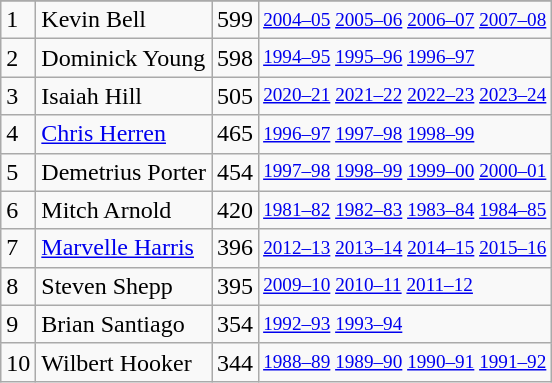<table class="wikitable">
<tr>
</tr>
<tr>
<td>1</td>
<td>Kevin Bell</td>
<td>599</td>
<td style="font-size:80%;"><a href='#'>2004–05</a> <a href='#'>2005–06</a> <a href='#'>2006–07</a> <a href='#'>2007–08</a></td>
</tr>
<tr>
<td>2</td>
<td>Dominick Young</td>
<td>598</td>
<td style="font-size:80%;"><a href='#'>1994–95</a> <a href='#'>1995–96</a> <a href='#'>1996–97</a></td>
</tr>
<tr>
<td>3</td>
<td>Isaiah Hill</td>
<td>505</td>
<td style="font-size:80%;"><a href='#'>2020–21</a> <a href='#'>2021–22</a> <a href='#'>2022–23</a> <a href='#'>2023–24</a></td>
</tr>
<tr>
<td>4</td>
<td><a href='#'>Chris Herren</a></td>
<td>465</td>
<td style="font-size:80%;"><a href='#'>1996–97</a> <a href='#'>1997–98</a> <a href='#'>1998–99</a></td>
</tr>
<tr>
<td>5</td>
<td>Demetrius Porter</td>
<td>454</td>
<td style="font-size:80%;"><a href='#'>1997–98</a> <a href='#'>1998–99</a> <a href='#'>1999–00</a> <a href='#'>2000–01</a></td>
</tr>
<tr>
<td>6</td>
<td>Mitch Arnold</td>
<td>420</td>
<td style="font-size:80%;"><a href='#'>1981–82</a> <a href='#'>1982–83</a> <a href='#'>1983–84</a> <a href='#'>1984–85</a></td>
</tr>
<tr>
<td>7</td>
<td><a href='#'>Marvelle Harris</a></td>
<td>396</td>
<td style="font-size:80%;"><a href='#'>2012–13</a> <a href='#'>2013–14</a> <a href='#'>2014–15</a> <a href='#'>2015–16</a></td>
</tr>
<tr>
<td>8</td>
<td>Steven Shepp</td>
<td>395</td>
<td style="font-size:80%;"><a href='#'>2009–10</a> <a href='#'>2010–11</a> <a href='#'>2011–12</a></td>
</tr>
<tr>
<td>9</td>
<td>Brian Santiago</td>
<td>354</td>
<td style="font-size:80%;"><a href='#'>1992–93</a> <a href='#'>1993–94</a></td>
</tr>
<tr>
<td>10</td>
<td>Wilbert Hooker</td>
<td>344</td>
<td style="font-size:80%;"><a href='#'>1988–89</a> <a href='#'>1989–90</a> <a href='#'>1990–91</a> <a href='#'>1991–92</a></td>
</tr>
</table>
